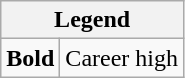<table class="wikitable mw-collapsible mw-collapsed">
<tr>
<th colspan="2">Legend</th>
</tr>
<tr>
<td><strong>Bold</strong></td>
<td>Career high</td>
</tr>
</table>
